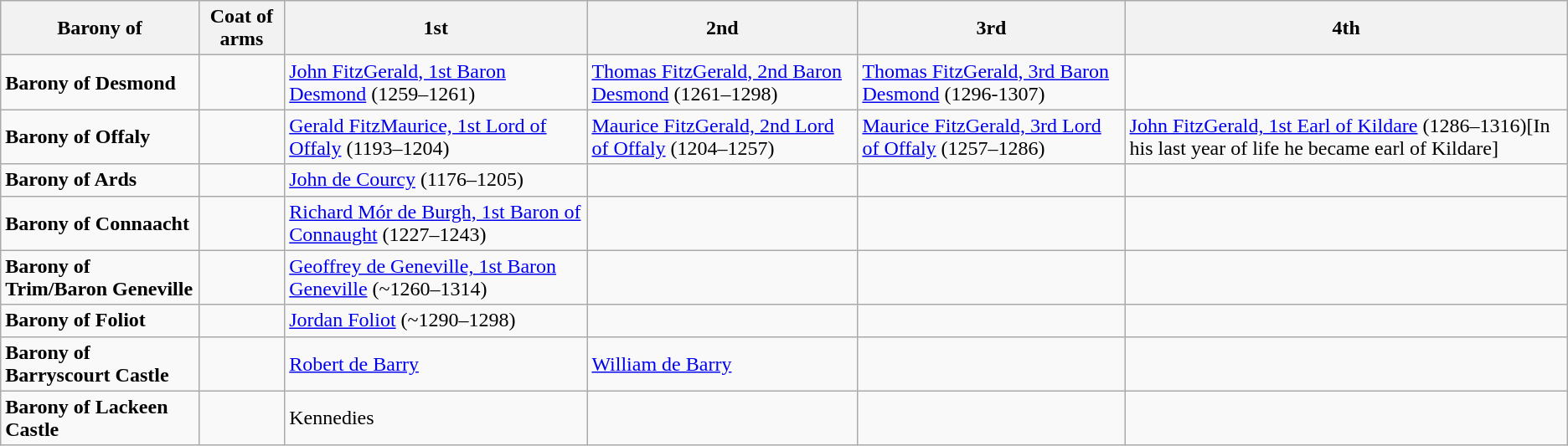<table class="wikitable">
<tr>
<th>Barony of</th>
<th>Coat of arms</th>
<th>1st</th>
<th>2nd</th>
<th>3rd</th>
<th>4th</th>
</tr>
<tr>
<td><strong>Barony of Desmond</strong></td>
<td></td>
<td><a href='#'>John FitzGerald, 1st Baron Desmond</a> (1259–1261)</td>
<td><a href='#'>Thomas FitzGerald, 2nd Baron Desmond</a> (1261–1298)</td>
<td><a href='#'>Thomas FitzGerald, 3rd Baron Desmond</a> (1296-1307)</td>
<td></td>
</tr>
<tr>
<td><strong>Barony of Offaly</strong></td>
<td></td>
<td><a href='#'>Gerald FitzMaurice, 1st Lord of Offaly</a> (1193–1204)</td>
<td><a href='#'>Maurice FitzGerald, 2nd Lord of Offaly</a> (1204–1257)</td>
<td><a href='#'>Maurice FitzGerald, 3rd Lord of Offaly</a> (1257–1286)</td>
<td><a href='#'>John FitzGerald, 1st Earl of Kildare</a> (1286–1316)[In his last year of life he became earl of Kildare]</td>
</tr>
<tr>
<td><strong>Barony of Ards</strong></td>
<td></td>
<td><a href='#'>John de Courcy</a> (1176–1205)</td>
<td></td>
<td></td>
<td></td>
</tr>
<tr>
<td><strong>Barony of Connaacht</strong></td>
<td></td>
<td><a href='#'>Richard Mór de Burgh, 1st Baron of Connaught</a> (1227–1243)</td>
<td></td>
<td></td>
<td></td>
</tr>
<tr>
<td><strong>Barony of Trim/Baron Geneville</strong></td>
<td></td>
<td><a href='#'>Geoffrey de Geneville, 1st Baron Geneville</a> (~1260–1314)</td>
<td></td>
<td></td>
<td></td>
</tr>
<tr>
<td><strong>Barony of Foliot</strong></td>
<td></td>
<td><a href='#'>Jordan Foliot</a> (~1290–1298)</td>
<td></td>
<td></td>
<td></td>
</tr>
<tr>
<td><strong>Barony of Barryscourt Castle</strong></td>
<td></td>
<td><a href='#'>Robert de Barry</a></td>
<td><a href='#'>William de Barry</a></td>
<td></td>
<td></td>
</tr>
<tr>
<td><strong>Barony of Lackeen Castle</strong></td>
<td></td>
<td>Kennedies</td>
<td></td>
<td></td>
<td></td>
</tr>
</table>
